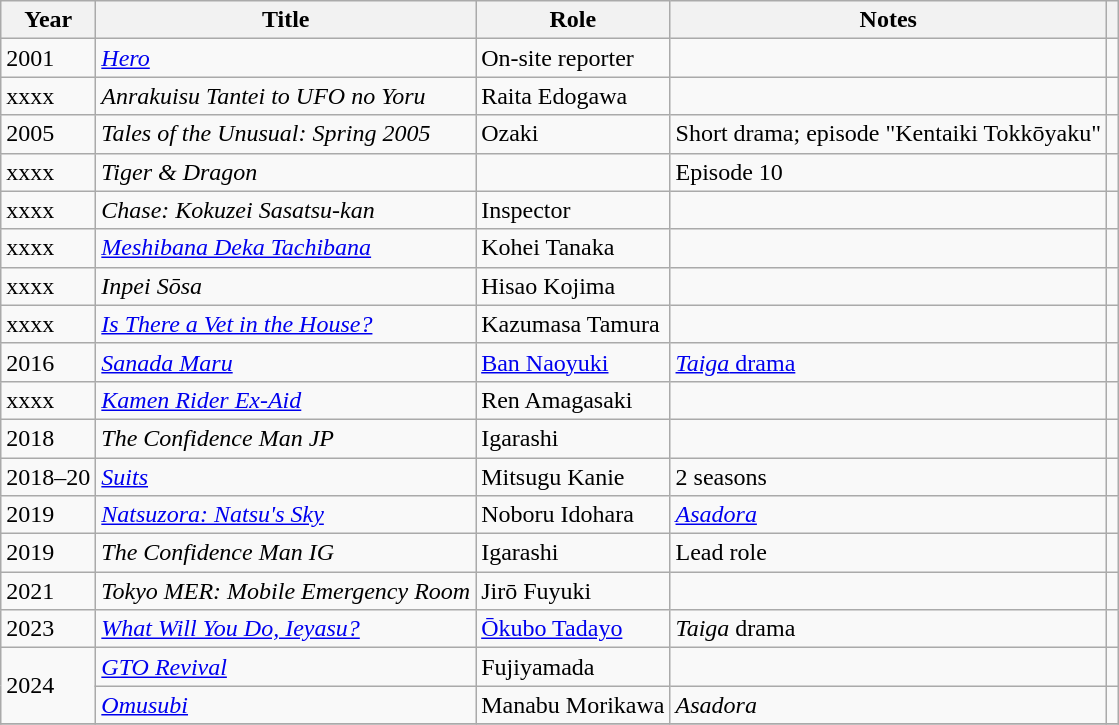<table class="wikitable">
<tr>
<th>Year</th>
<th>Title</th>
<th>Role</th>
<th>Notes</th>
<th></th>
</tr>
<tr>
<td>2001</td>
<td><em><a href='#'>Hero</a></em></td>
<td>On-site reporter</td>
<td></td>
<td></td>
</tr>
<tr>
<td>xxxx</td>
<td><em>Anrakuisu Tantei to UFO no Yoru</em></td>
<td>Raita Edogawa</td>
<td></td>
<td></td>
</tr>
<tr>
<td>2005</td>
<td><em>Tales of the Unusual: Spring 2005</em></td>
<td>Ozaki</td>
<td>Short drama; episode "Kentaiki Tokkōyaku"</td>
<td></td>
</tr>
<tr>
<td>xxxx</td>
<td><em>Tiger & Dragon</em></td>
<td></td>
<td>Episode 10</td>
<td></td>
</tr>
<tr>
<td>xxxx</td>
<td><em>Chase: Kokuzei Sasatsu-kan</em></td>
<td>Inspector</td>
<td></td>
<td></td>
</tr>
<tr>
<td>xxxx</td>
<td><em><a href='#'>Meshibana Deka Tachibana</a></em></td>
<td>Kohei Tanaka</td>
<td></td>
<td></td>
</tr>
<tr>
<td>xxxx</td>
<td><em>Inpei Sōsa</em></td>
<td>Hisao Kojima</td>
<td></td>
<td></td>
</tr>
<tr>
<td>xxxx</td>
<td><em><a href='#'>Is There a Vet in the House?</a></em></td>
<td>Kazumasa Tamura</td>
<td></td>
<td></td>
</tr>
<tr>
<td>2016</td>
<td><em><a href='#'>Sanada Maru</a></em></td>
<td><a href='#'>Ban Naoyuki</a></td>
<td><a href='#'><em>Taiga</em> drama</a></td>
<td></td>
</tr>
<tr>
<td>xxxx</td>
<td><em><a href='#'>Kamen Rider Ex-Aid</a></em></td>
<td>Ren Amagasaki</td>
<td></td>
<td></td>
</tr>
<tr>
<td>2018</td>
<td><em>The Confidence Man JP</em></td>
<td>Igarashi</td>
<td></td>
<td></td>
</tr>
<tr>
<td>2018–20</td>
<td><em><a href='#'>Suits</a></em></td>
<td>Mitsugu Kanie</td>
<td>2 seasons</td>
<td></td>
</tr>
<tr>
<td>2019</td>
<td><em><a href='#'>Natsuzora: Natsu's Sky</a></em></td>
<td>Noboru Idohara</td>
<td><em><a href='#'>Asadora</a></em></td>
<td></td>
</tr>
<tr>
<td>2019</td>
<td><em>The Confidence Man IG</em></td>
<td>Igarashi</td>
<td>Lead role</td>
<td></td>
</tr>
<tr>
<td>2021</td>
<td><em>Tokyo MER: Mobile Emergency Room</em></td>
<td>Jirō Fuyuki</td>
<td></td>
<td></td>
</tr>
<tr>
<td>2023</td>
<td><em><a href='#'>What Will You Do, Ieyasu?</a></em></td>
<td><a href='#'>Ōkubo Tadayo</a></td>
<td><em>Taiga</em> drama</td>
<td></td>
</tr>
<tr>
<td rowspan=2>2024</td>
<td><em><a href='#'>GTO Revival</a></em></td>
<td>Fujiyamada</td>
<td></td>
<td></td>
</tr>
<tr>
<td><em><a href='#'>Omusubi</a></em></td>
<td>Manabu Morikawa</td>
<td><em>Asadora</em></td>
<td></td>
</tr>
<tr>
</tr>
</table>
